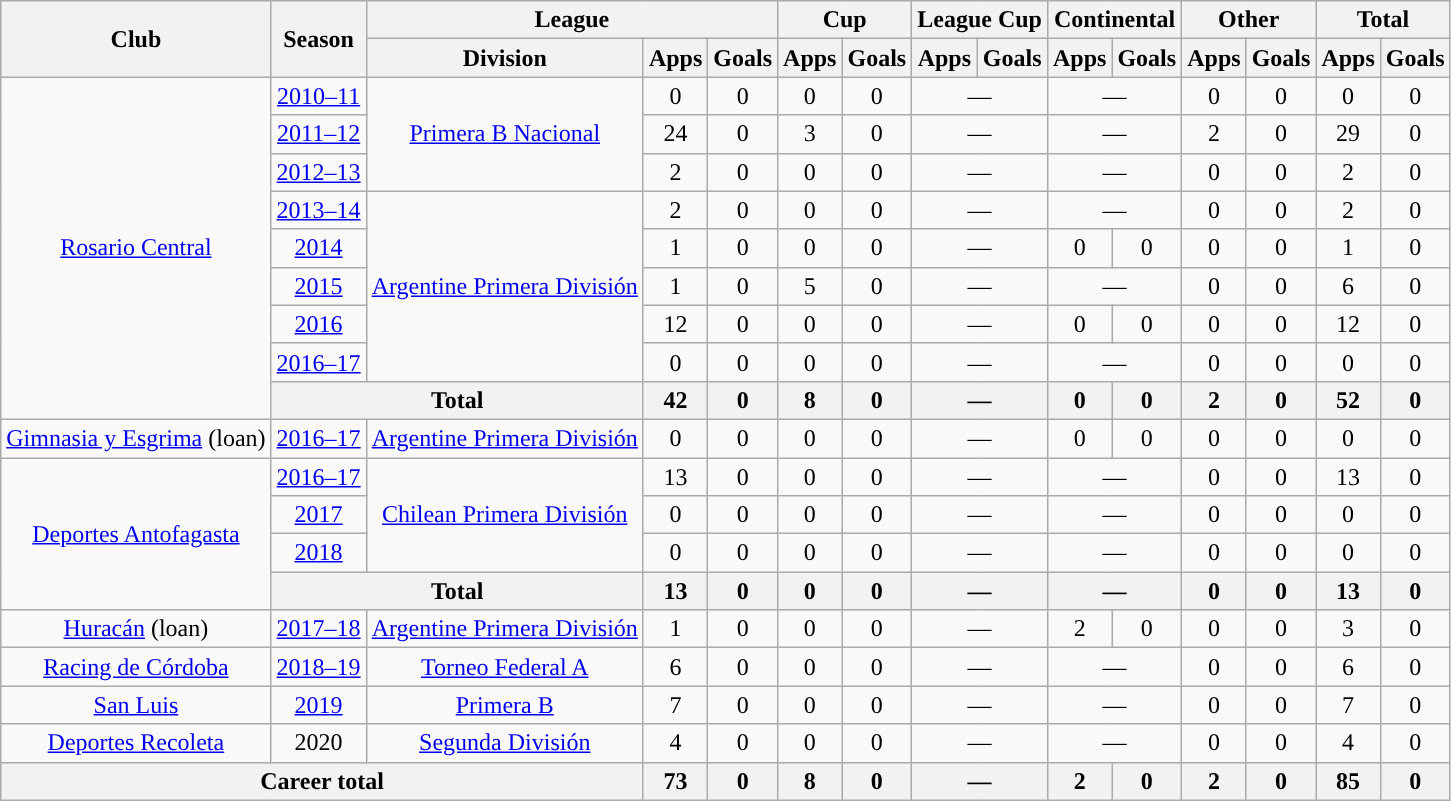<table class="wikitable" style="text-align:center">
<tr>
<th rowspan="2">Club</th>
<th rowspan="2">Season</th>
<th colspan="3">League</th>
<th colspan="2">Cup</th>
<th colspan="2">League Cup</th>
<th colspan="2">Continental</th>
<th colspan="2">Other</th>
<th colspan="2">Total</th>
</tr>
<tr>
<th>Division</th>
<th>Apps</th>
<th>Goals</th>
<th>Apps</th>
<th>Goals</th>
<th>Apps</th>
<th>Goals</th>
<th>Apps</th>
<th>Goals</th>
<th>Apps</th>
<th>Goals</th>
<th>Apps</th>
<th>Goals</th>
</tr>
<tr>
<td rowspan="9"><a href='#'>Rosario Central</a></td>
<td><a href='#'>2010–11</a></td>
<td rowspan="3"><a href='#'>Primera B Nacional</a></td>
<td>0</td>
<td>0</td>
<td>0</td>
<td>0</td>
<td colspan="2">—</td>
<td colspan="2">—</td>
<td>0</td>
<td>0</td>
<td>0</td>
<td>0</td>
</tr>
<tr>
<td><a href='#'>2011–12</a></td>
<td>24</td>
<td>0</td>
<td>3</td>
<td>0</td>
<td colspan="2">—</td>
<td colspan="2">—</td>
<td>2</td>
<td>0</td>
<td>29</td>
<td>0</td>
</tr>
<tr>
<td><a href='#'>2012–13</a></td>
<td>2</td>
<td>0</td>
<td>0</td>
<td>0</td>
<td colspan="2">—</td>
<td colspan="2">—</td>
<td>0</td>
<td>0</td>
<td>2</td>
<td>0</td>
</tr>
<tr>
<td><a href='#'>2013–14</a></td>
<td rowspan="5"><a href='#'>Argentine Primera División</a></td>
<td>2</td>
<td>0</td>
<td>0</td>
<td>0</td>
<td colspan="2">—</td>
<td colspan="2">—</td>
<td>0</td>
<td>0</td>
<td>2</td>
<td>0</td>
</tr>
<tr>
<td><a href='#'>2014</a></td>
<td>1</td>
<td>0</td>
<td>0</td>
<td>0</td>
<td colspan="2">—</td>
<td>0</td>
<td>0</td>
<td>0</td>
<td>0</td>
<td>1</td>
<td>0</td>
</tr>
<tr>
<td><a href='#'>2015</a></td>
<td>1</td>
<td>0</td>
<td>5</td>
<td>0</td>
<td colspan="2">—</td>
<td colspan="2">—</td>
<td>0</td>
<td>0</td>
<td>6</td>
<td>0</td>
</tr>
<tr>
<td><a href='#'>2016</a></td>
<td>12</td>
<td>0</td>
<td>0</td>
<td>0</td>
<td colspan="2">—</td>
<td>0</td>
<td>0</td>
<td>0</td>
<td>0</td>
<td>12</td>
<td>0</td>
</tr>
<tr>
<td><a href='#'>2016–17</a></td>
<td>0</td>
<td>0</td>
<td>0</td>
<td>0</td>
<td colspan="2">—</td>
<td colspan="2">—</td>
<td>0</td>
<td>0</td>
<td>0</td>
<td>0</td>
</tr>
<tr>
<th colspan="2">Total</th>
<th>42</th>
<th>0</th>
<th>8</th>
<th>0</th>
<th colspan="2">—</th>
<th>0</th>
<th>0</th>
<th>2</th>
<th>0</th>
<th>52</th>
<th>0</th>
</tr>
<tr>
<td rowspan="1"><a href='#'>Gimnasia y Esgrima</a> (loan)</td>
<td><a href='#'>2016–17</a></td>
<td rowspan="1"><a href='#'>Argentine Primera División</a></td>
<td>0</td>
<td>0</td>
<td>0</td>
<td>0</td>
<td colspan="2">—</td>
<td>0</td>
<td>0</td>
<td>0</td>
<td>0</td>
<td>0</td>
<td>0</td>
</tr>
<tr>
<td rowspan="4"><a href='#'>Deportes Antofagasta</a></td>
<td><a href='#'>2016–17</a></td>
<td rowspan="3"><a href='#'>Chilean Primera División</a></td>
<td>13</td>
<td>0</td>
<td>0</td>
<td>0</td>
<td colspan="2">—</td>
<td colspan="2">—</td>
<td>0</td>
<td>0</td>
<td>13</td>
<td>0</td>
</tr>
<tr>
<td><a href='#'>2017</a></td>
<td>0</td>
<td>0</td>
<td>0</td>
<td>0</td>
<td colspan="2">—</td>
<td colspan="2">—</td>
<td>0</td>
<td>0</td>
<td>0</td>
<td>0</td>
</tr>
<tr>
<td><a href='#'>2018</a></td>
<td>0</td>
<td>0</td>
<td>0</td>
<td>0</td>
<td colspan="2">—</td>
<td colspan="2">—</td>
<td>0</td>
<td>0</td>
<td>0</td>
<td>0</td>
</tr>
<tr>
<th colspan="2">Total</th>
<th>13</th>
<th>0</th>
<th>0</th>
<th>0</th>
<th colspan="2">—</th>
<th colspan="2">—</th>
<th>0</th>
<th>0</th>
<th>13</th>
<th>0</th>
</tr>
<tr>
<td rowspan="1"><a href='#'>Huracán</a> (loan)</td>
<td><a href='#'>2017–18</a></td>
<td rowspan="1"><a href='#'>Argentine Primera División</a></td>
<td>1</td>
<td>0</td>
<td>0</td>
<td>0</td>
<td colspan="2">—</td>
<td>2</td>
<td>0</td>
<td>0</td>
<td>0</td>
<td>3</td>
<td>0</td>
</tr>
<tr>
<td rowspan="1"><a href='#'>Racing de Córdoba</a></td>
<td><a href='#'>2018–19</a></td>
<td rowspan="1"><a href='#'>Torneo Federal A</a></td>
<td>6</td>
<td>0</td>
<td>0</td>
<td>0</td>
<td colspan="2">—</td>
<td colspan="2">—</td>
<td>0</td>
<td>0</td>
<td>6</td>
<td>0</td>
</tr>
<tr>
<td rowspan="1"><a href='#'>San Luis</a></td>
<td><a href='#'>2019</a></td>
<td rowspan="1"><a href='#'>Primera B</a></td>
<td>7</td>
<td>0</td>
<td>0</td>
<td>0</td>
<td colspan="2">—</td>
<td colspan="2">—</td>
<td>0</td>
<td>0</td>
<td>7</td>
<td>0</td>
</tr>
<tr>
<td rowspan="1"><a href='#'>Deportes Recoleta</a></td>
<td>2020</td>
<td rowspan="1"><a href='#'>Segunda División</a></td>
<td>4</td>
<td>0</td>
<td>0</td>
<td>0</td>
<td colspan="2">—</td>
<td colspan="2">—</td>
<td>0</td>
<td>0</td>
<td>4</td>
<td>0</td>
</tr>
<tr>
<th colspan="3">Career total</th>
<th>73</th>
<th>0</th>
<th>8</th>
<th>0</th>
<th colspan="2">—</th>
<th>2</th>
<th>0</th>
<th>2</th>
<th>0</th>
<th>85</th>
<th>0</th>
</tr>
</table>
